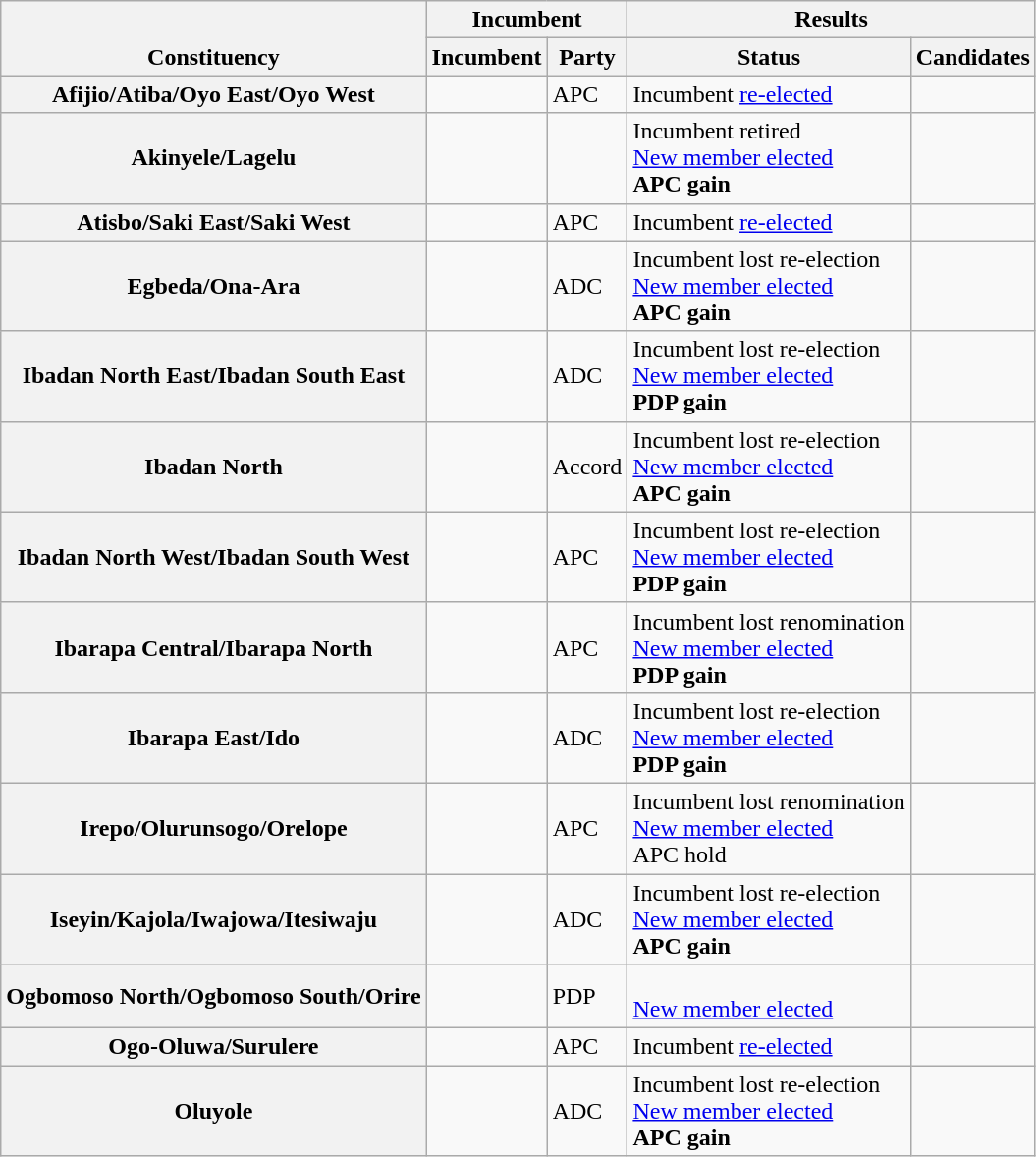<table class="wikitable sortable">
<tr valign=bottom>
<th rowspan=2>Constituency</th>
<th colspan=2>Incumbent</th>
<th colspan=2>Results</th>
</tr>
<tr valign=bottom>
<th>Incumbent</th>
<th>Party</th>
<th>Status</th>
<th>Candidates</th>
</tr>
<tr>
<th>Afijio/Atiba/Oyo East/Oyo West</th>
<td></td>
<td>APC</td>
<td>Incumbent <a href='#'>re-elected</a></td>
<td nowrap></td>
</tr>
<tr>
<th>Akinyele/Lagelu</th>
<td></td>
<td></td>
<td>Incumbent retired<br><a href='#'>New member elected</a><br><strong>APC gain</strong></td>
<td nowrap></td>
</tr>
<tr>
<th>Atisbo/Saki East/Saki West</th>
<td></td>
<td>APC</td>
<td>Incumbent <a href='#'>re-elected</a></td>
<td nowrap></td>
</tr>
<tr>
<th>Egbeda/Ona-Ara</th>
<td></td>
<td>ADC</td>
<td>Incumbent lost re-election<br><a href='#'>New member elected</a><br><strong>APC gain</strong></td>
<td nowrap></td>
</tr>
<tr>
<th>Ibadan North East/Ibadan South East</th>
<td></td>
<td>ADC</td>
<td>Incumbent lost re-election<br><a href='#'>New member elected</a><br><strong>PDP gain</strong></td>
<td nowrap></td>
</tr>
<tr>
<th>Ibadan North</th>
<td></td>
<td>Accord</td>
<td>Incumbent lost re-election<br><a href='#'>New member elected</a><br><strong>APC gain</strong></td>
<td nowrap></td>
</tr>
<tr>
<th>Ibadan North West/Ibadan South West</th>
<td></td>
<td>APC</td>
<td>Incumbent lost re-election<br><a href='#'>New member elected</a><br><strong>PDP gain</strong></td>
<td nowrap></td>
</tr>
<tr>
<th>Ibarapa Central/Ibarapa North</th>
<td></td>
<td>APC</td>
<td>Incumbent lost renomination<br><a href='#'>New member elected</a><br><strong>PDP gain</strong></td>
<td nowrap></td>
</tr>
<tr>
<th>Ibarapa East/Ido</th>
<td></td>
<td>ADC</td>
<td>Incumbent lost re-election<br><a href='#'>New member elected</a><br><strong>PDP gain</strong></td>
<td nowrap></td>
</tr>
<tr>
<th>Irepo/Olurunsogo/Orelope</th>
<td></td>
<td>APC</td>
<td>Incumbent lost renomination<br><a href='#'>New member elected</a><br>APC hold</td>
<td nowrap></td>
</tr>
<tr>
<th>Iseyin/Kajola/Iwajowa/Itesiwaju</th>
<td></td>
<td>ADC</td>
<td>Incumbent lost re-election<br><a href='#'>New member elected</a><br><strong>APC gain</strong></td>
<td nowrap></td>
</tr>
<tr>
<th>Ogbomoso North/Ogbomoso South/Orire</th>
<td></td>
<td>PDP</td>
<td><br><a href='#'>New member elected</a><br></td>
<td nowrap></td>
</tr>
<tr>
<th>Ogo-Oluwa/Surulere</th>
<td></td>
<td>APC</td>
<td>Incumbent <a href='#'>re-elected</a></td>
<td nowrap></td>
</tr>
<tr>
<th>Oluyole</th>
<td></td>
<td>ADC</td>
<td>Incumbent lost re-election<br><a href='#'>New member elected</a><br><strong>APC gain</strong></td>
<td nowrap></td>
</tr>
</table>
